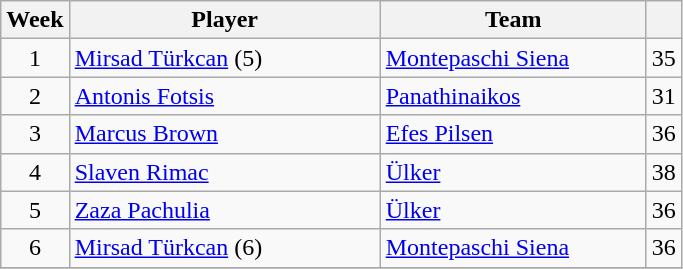<table class="wikitable sortable" style="text-align: center;">
<tr>
<th>Week</th>
<th style="width:200px;">Player</th>
<th style="width:170px;">Team</th>
<th></th>
</tr>
<tr>
<td>1</td>
<td align="left"> <a href='#'>Mirsad Türkcan</a> (5)</td>
<td align="left"> <a href='#'>Montepaschi Siena</a></td>
<td>35</td>
</tr>
<tr>
<td>2</td>
<td align="left"> <a href='#'>Antonis Fotsis</a></td>
<td align="left"> <a href='#'>Panathinaikos</a></td>
<td>31</td>
</tr>
<tr>
<td>3</td>
<td align="left"> <a href='#'>Marcus Brown</a></td>
<td align="left"> <a href='#'>Efes Pilsen</a></td>
<td>36</td>
</tr>
<tr>
<td>4</td>
<td align="left"> <a href='#'>Slaven Rimac</a></td>
<td align="left"> <a href='#'>Ülker</a></td>
<td>38</td>
</tr>
<tr>
<td>5</td>
<td align="left"> <a href='#'>Zaza Pachulia</a></td>
<td align="left"> <a href='#'>Ülker</a></td>
<td>36</td>
</tr>
<tr>
<td>6</td>
<td align="left"> <a href='#'>Mirsad Türkcan</a> (6)</td>
<td align="left"> <a href='#'>Montepaschi Siena</a></td>
<td>36</td>
</tr>
<tr>
</tr>
</table>
